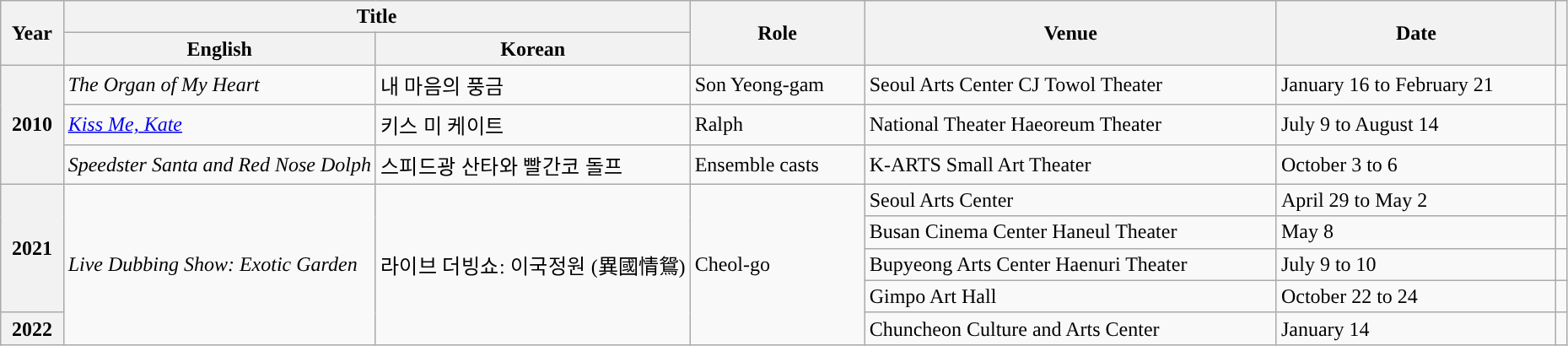<table class="wikitable sortable plainrowheaders" style="text-align:left; font-size:100%;">
<tr>
<th scope="col" rowspan="2">Year</th>
<th scope="col" colspan="2" width="40%">Title</th>
<th scope="col" rowspan="2">Role</th>
<th scope="col" rowspan="2" class="unsortable">Venue</th>
<th scope="col" rowspan="2">Date</th>
<th rowspan="2" scope="col" class="unsortable"></th>
</tr>
<tr>
<th>English</th>
<th>Korean</th>
</tr>
<tr>
<th rowspan="3" scope="row">2010</th>
<td><em>The Organ of My Heart</em></td>
<td>내 마음의 풍금</td>
<td>Son Yeong-gam</td>
<td>Seoul Arts Center CJ Towol Theater</td>
<td>January 16 to February 21</td>
<td></td>
</tr>
<tr>
<td><em><a href='#'>Kiss Me, Kate</a></em></td>
<td>키스 미 케이트</td>
<td>Ralph</td>
<td>National Theater Haeoreum Theater</td>
<td>July 9 to August 14</td>
<td></td>
</tr>
<tr>
<td><em>Speedster Santa and Red Nose Dolph</em></td>
<td>스피드광 산타와 빨간코 돌프</td>
<td>Ensemble casts</td>
<td>K-ARTS Small Art Theater</td>
<td>October 3 to 6</td>
<td></td>
</tr>
<tr>
<th rowspan="4" scope="row">2021</th>
<td rowspan="5"><em>Live Dubbing Show: Exotic Garden</em></td>
<td rowspan="5">라이브 더빙쇼: 이국정원 (異國情鴛)</td>
<td rowspan="5">Cheol-go</td>
<td>Seoul Arts Center</td>
<td>April 29 to May 2</td>
<td></td>
</tr>
<tr>
<td>Busan Cinema Center Haneul Theater</td>
<td>May 8</td>
<td></td>
</tr>
<tr>
<td>Bupyeong Arts Center Haenuri Theater</td>
<td>July 9 to 10</td>
<td></td>
</tr>
<tr>
<td>Gimpo Art Hall</td>
<td>October 22 to 24</td>
<td></td>
</tr>
<tr>
<th scope="row">2022</th>
<td>Chuncheon Culture and Arts Center</td>
<td>January  14</td>
<td></td>
</tr>
</table>
